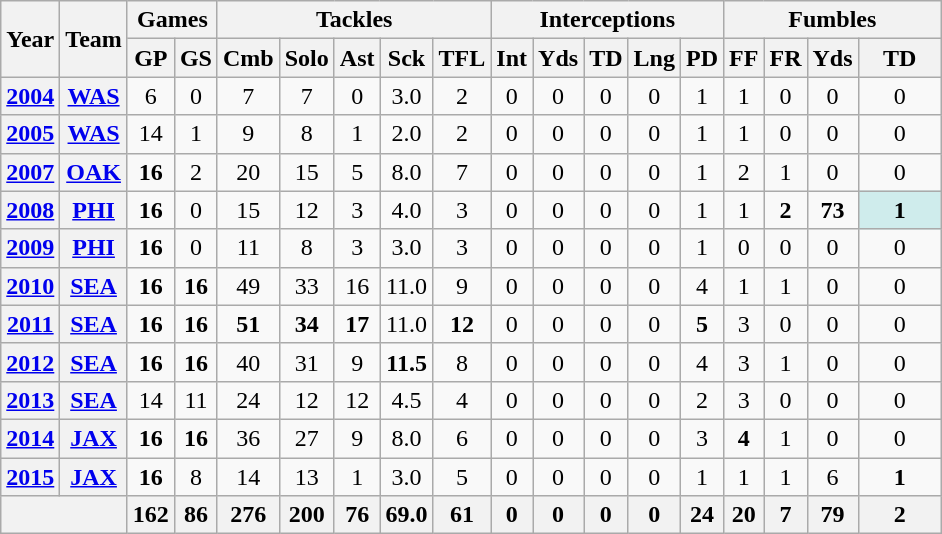<table class="wikitable" style="text-align:center">
<tr>
<th rowspan="2">Year</th>
<th rowspan="2">Team</th>
<th colspan="2">Games</th>
<th colspan="5">Tackles</th>
<th colspan="5">Interceptions</th>
<th colspan="4">Fumbles</th>
</tr>
<tr>
<th>GP</th>
<th>GS</th>
<th>Cmb</th>
<th>Solo</th>
<th>Ast</th>
<th>Sck</th>
<th>TFL</th>
<th>Int</th>
<th>Yds</th>
<th>TD</th>
<th>Lng</th>
<th>PD</th>
<th>FF</th>
<th>FR</th>
<th>Yds</th>
<th>TD</th>
</tr>
<tr>
<th><a href='#'>2004</a></th>
<th><a href='#'>WAS</a></th>
<td>6</td>
<td>0</td>
<td>7</td>
<td>7</td>
<td>0</td>
<td>3.0</td>
<td>2</td>
<td>0</td>
<td>0</td>
<td>0</td>
<td>0</td>
<td>1</td>
<td>1</td>
<td>0</td>
<td>0</td>
<td>0</td>
</tr>
<tr>
<th><a href='#'>2005</a></th>
<th><a href='#'>WAS</a></th>
<td>14</td>
<td>1</td>
<td>9</td>
<td>8</td>
<td>1</td>
<td>2.0</td>
<td>2</td>
<td>0</td>
<td>0</td>
<td>0</td>
<td>0</td>
<td>1</td>
<td>1</td>
<td>0</td>
<td>0</td>
<td>0</td>
</tr>
<tr>
<th><a href='#'>2007</a></th>
<th><a href='#'>OAK</a></th>
<td><strong>16</strong></td>
<td>2</td>
<td>20</td>
<td>15</td>
<td>5</td>
<td>8.0</td>
<td>7</td>
<td>0</td>
<td>0</td>
<td>0</td>
<td>0</td>
<td>1</td>
<td>2</td>
<td>1</td>
<td>0</td>
<td>0</td>
</tr>
<tr>
<th><a href='#'>2008</a></th>
<th><a href='#'>PHI</a></th>
<td><strong>16</strong></td>
<td>0</td>
<td>15</td>
<td>12</td>
<td>3</td>
<td>4.0</td>
<td>3</td>
<td>0</td>
<td>0</td>
<td>0</td>
<td>0</td>
<td>1</td>
<td>1</td>
<td><strong>2</strong></td>
<td><strong>73</strong></td>
<td style="background:#cfecec; width:3em;"><strong>1</strong></td>
</tr>
<tr>
<th><a href='#'>2009</a></th>
<th><a href='#'>PHI</a></th>
<td><strong>16</strong></td>
<td>0</td>
<td>11</td>
<td>8</td>
<td>3</td>
<td>3.0</td>
<td>3</td>
<td>0</td>
<td>0</td>
<td>0</td>
<td>0</td>
<td>1</td>
<td>0</td>
<td>0</td>
<td>0</td>
<td>0</td>
</tr>
<tr>
<th><a href='#'>2010</a></th>
<th><a href='#'>SEA</a></th>
<td><strong>16</strong></td>
<td><strong>16</strong></td>
<td>49</td>
<td>33</td>
<td>16</td>
<td>11.0</td>
<td>9</td>
<td>0</td>
<td>0</td>
<td>0</td>
<td>0</td>
<td>4</td>
<td>1</td>
<td>1</td>
<td>0</td>
<td>0</td>
</tr>
<tr>
<th><a href='#'>2011</a></th>
<th><a href='#'>SEA</a></th>
<td><strong>16</strong></td>
<td><strong>16</strong></td>
<td><strong>51</strong></td>
<td><strong>34</strong></td>
<td><strong>17</strong></td>
<td>11.0</td>
<td><strong>12</strong></td>
<td>0</td>
<td>0</td>
<td>0</td>
<td>0</td>
<td><strong>5</strong></td>
<td>3</td>
<td>0</td>
<td>0</td>
<td>0</td>
</tr>
<tr>
<th><a href='#'>2012</a></th>
<th><a href='#'>SEA</a></th>
<td><strong>16</strong></td>
<td><strong>16</strong></td>
<td>40</td>
<td>31</td>
<td>9</td>
<td><strong>11.5</strong></td>
<td>8</td>
<td>0</td>
<td>0</td>
<td>0</td>
<td>0</td>
<td>4</td>
<td>3</td>
<td>1</td>
<td>0</td>
<td>0</td>
</tr>
<tr>
<th><a href='#'>2013</a></th>
<th><a href='#'>SEA</a></th>
<td>14</td>
<td>11</td>
<td>24</td>
<td>12</td>
<td>12</td>
<td>4.5</td>
<td>4</td>
<td>0</td>
<td>0</td>
<td>0</td>
<td>0</td>
<td>2</td>
<td>3</td>
<td>0</td>
<td>0</td>
<td>0</td>
</tr>
<tr>
<th><a href='#'>2014</a></th>
<th><a href='#'>JAX</a></th>
<td><strong>16</strong></td>
<td><strong>16</strong></td>
<td>36</td>
<td>27</td>
<td>9</td>
<td>8.0</td>
<td>6</td>
<td>0</td>
<td>0</td>
<td>0</td>
<td>0</td>
<td>3</td>
<td><strong>4</strong></td>
<td>1</td>
<td>0</td>
<td>0</td>
</tr>
<tr>
<th><a href='#'>2015</a></th>
<th><a href='#'>JAX</a></th>
<td><strong>16</strong></td>
<td>8</td>
<td>14</td>
<td>13</td>
<td>1</td>
<td>3.0</td>
<td>5</td>
<td>0</td>
<td>0</td>
<td>0</td>
<td>0</td>
<td>1</td>
<td>1</td>
<td>1</td>
<td>6</td>
<td><strong>1</strong></td>
</tr>
<tr>
<th colspan="2"></th>
<th>162</th>
<th>86</th>
<th>276</th>
<th>200</th>
<th>76</th>
<th>69.0</th>
<th>61</th>
<th>0</th>
<th>0</th>
<th>0</th>
<th>0</th>
<th>24</th>
<th>20</th>
<th>7</th>
<th>79</th>
<th>2</th>
</tr>
</table>
